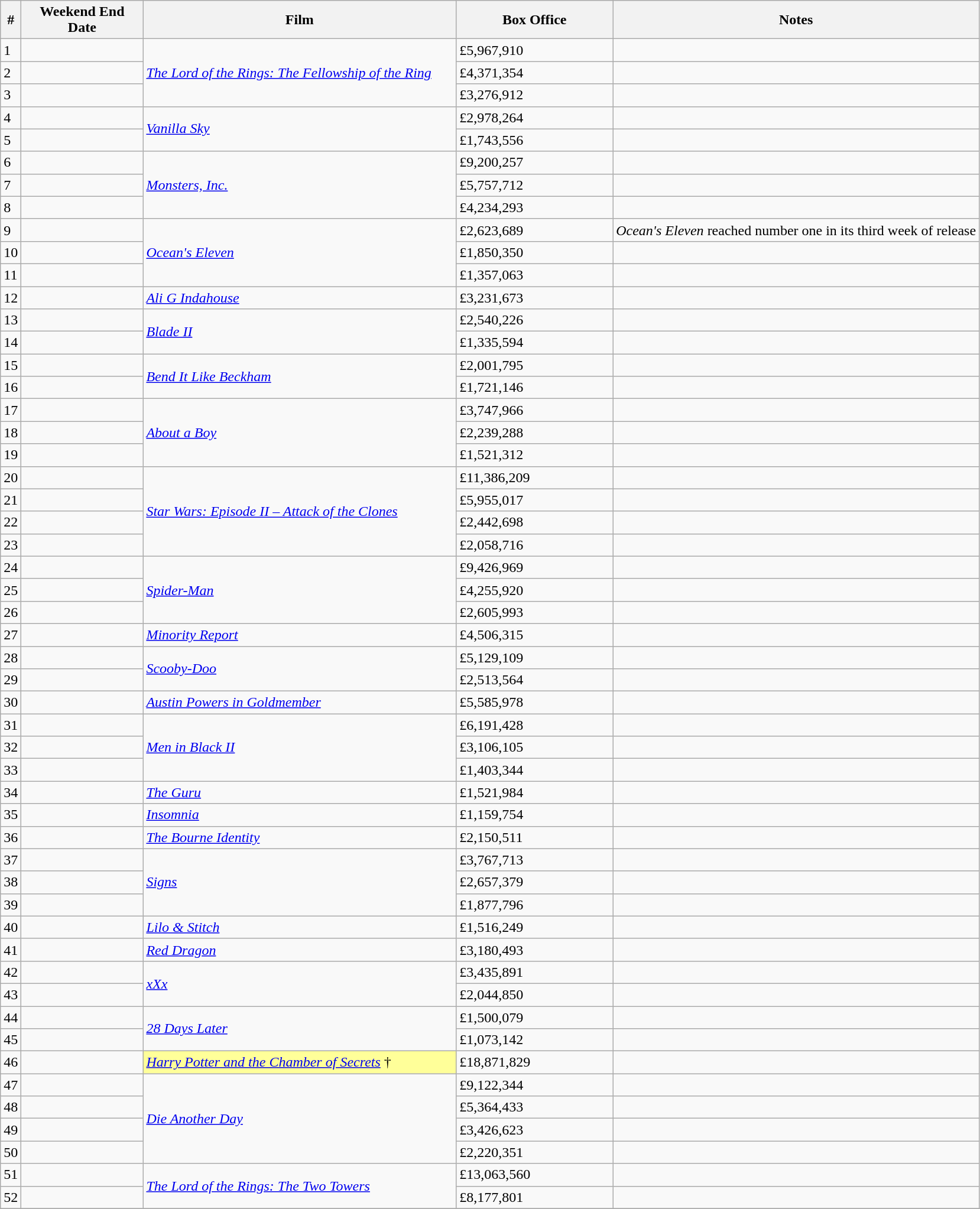<table class="wikitable sortable">
<tr>
<th abbr="Week">#</th>
<th abbr="Date" style="width:130px">Weekend End Date</th>
<th width="32%">Film</th>
<th width="16%">Box Office</th>
<th>Notes</th>
</tr>
<tr>
<td>1</td>
<td></td>
<td rowspan="3"><em><a href='#'>The Lord of the Rings: The Fellowship of the Ring</a></em></td>
<td>£5,967,910</td>
<td></td>
</tr>
<tr>
<td>2</td>
<td></td>
<td>£4,371,354</td>
<td></td>
</tr>
<tr>
<td>3</td>
<td></td>
<td>£3,276,912</td>
<td></td>
</tr>
<tr>
<td>4</td>
<td></td>
<td rowspan="2"><em><a href='#'>Vanilla Sky</a></em></td>
<td>£2,978,264</td>
<td></td>
</tr>
<tr>
<td>5</td>
<td></td>
<td>£1,743,556</td>
<td></td>
</tr>
<tr>
<td>6</td>
<td></td>
<td rowspan="3"><em><a href='#'>Monsters, Inc.</a></em></td>
<td>£9,200,257</td>
<td></td>
</tr>
<tr>
<td>7</td>
<td></td>
<td>£5,757,712</td>
<td></td>
</tr>
<tr>
<td>8</td>
<td></td>
<td>£4,234,293</td>
<td></td>
</tr>
<tr>
<td>9</td>
<td></td>
<td rowspan="3"><em><a href='#'>Ocean's Eleven</a></em></td>
<td>£2,623,689</td>
<td><em>Ocean's Eleven</em> reached number one in its third week of release</td>
</tr>
<tr>
<td>10</td>
<td></td>
<td>£1,850,350</td>
<td></td>
</tr>
<tr>
<td>11</td>
<td></td>
<td>£1,357,063</td>
<td></td>
</tr>
<tr>
<td>12</td>
<td></td>
<td><em><a href='#'>Ali G Indahouse</a></em></td>
<td>£3,231,673</td>
<td></td>
</tr>
<tr>
<td>13</td>
<td></td>
<td rowspan="2"><em><a href='#'>Blade II</a></em></td>
<td>£2,540,226</td>
<td></td>
</tr>
<tr>
<td>14</td>
<td></td>
<td>£1,335,594</td>
<td></td>
</tr>
<tr>
<td>15</td>
<td></td>
<td rowspan="2"><em><a href='#'>Bend It Like Beckham</a></em></td>
<td>£2,001,795</td>
<td></td>
</tr>
<tr>
<td>16</td>
<td></td>
<td>£1,721,146</td>
<td></td>
</tr>
<tr>
<td>17</td>
<td></td>
<td rowspan="3"><em><a href='#'>About a Boy</a></em></td>
<td>£3,747,966</td>
<td></td>
</tr>
<tr>
<td>18</td>
<td></td>
<td>£2,239,288</td>
<td></td>
</tr>
<tr>
<td>19</td>
<td></td>
<td>£1,521,312</td>
<td></td>
</tr>
<tr>
<td>20</td>
<td></td>
<td rowspan="4"><em><a href='#'>Star Wars: Episode II – Attack of the Clones</a></em></td>
<td>£11,386,209</td>
<td></td>
</tr>
<tr>
<td>21</td>
<td></td>
<td>£5,955,017</td>
<td></td>
</tr>
<tr>
<td>22</td>
<td></td>
<td>£2,442,698</td>
<td></td>
</tr>
<tr>
<td>23</td>
<td></td>
<td>£2,058,716</td>
<td></td>
</tr>
<tr>
<td>24</td>
<td></td>
<td rowspan="3"><em><a href='#'>Spider-Man</a></em></td>
<td>£9,426,969</td>
<td></td>
</tr>
<tr>
<td>25</td>
<td></td>
<td>£4,255,920</td>
<td></td>
</tr>
<tr>
<td>26</td>
<td></td>
<td>£2,605,993</td>
<td></td>
</tr>
<tr>
<td>27</td>
<td></td>
<td><em><a href='#'>Minority Report</a></em></td>
<td>£4,506,315</td>
<td></td>
</tr>
<tr>
<td>28</td>
<td></td>
<td rowspan="2"><em><a href='#'>Scooby-Doo</a></em></td>
<td>£5,129,109</td>
<td></td>
</tr>
<tr>
<td>29</td>
<td></td>
<td>£2,513,564</td>
<td></td>
</tr>
<tr>
<td>30</td>
<td></td>
<td><em><a href='#'>Austin Powers in Goldmember</a></em></td>
<td>£5,585,978</td>
<td></td>
</tr>
<tr>
<td>31</td>
<td></td>
<td rowspan="3"><em><a href='#'>Men in Black II</a></em></td>
<td>£6,191,428</td>
<td></td>
</tr>
<tr>
<td>32</td>
<td></td>
<td>£3,106,105</td>
<td></td>
</tr>
<tr>
<td>33</td>
<td></td>
<td>£1,403,344</td>
<td></td>
</tr>
<tr>
<td>34</td>
<td></td>
<td><em><a href='#'>The Guru</a></em></td>
<td>£1,521,984</td>
<td></td>
</tr>
<tr>
<td>35</td>
<td></td>
<td><em><a href='#'>Insomnia</a></em></td>
<td>£1,159,754</td>
<td></td>
</tr>
<tr>
<td>36</td>
<td></td>
<td><em><a href='#'>The Bourne Identity</a></em></td>
<td>£2,150,511</td>
<td></td>
</tr>
<tr>
<td>37</td>
<td></td>
<td rowspan="3"><em><a href='#'>Signs</a></em></td>
<td>£3,767,713</td>
<td></td>
</tr>
<tr>
<td>38</td>
<td></td>
<td>£2,657,379</td>
<td></td>
</tr>
<tr>
<td>39</td>
<td></td>
<td>£1,877,796</td>
<td></td>
</tr>
<tr>
<td>40</td>
<td></td>
<td><em><a href='#'>Lilo & Stitch</a></em></td>
<td>£1,516,249</td>
<td></td>
</tr>
<tr>
<td>41</td>
<td></td>
<td><em><a href='#'>Red Dragon</a></em></td>
<td>£3,180,493</td>
<td></td>
</tr>
<tr>
<td>42</td>
<td></td>
<td rowspan="2"><em><a href='#'>xXx</a></em></td>
<td>£3,435,891</td>
<td></td>
</tr>
<tr>
<td>43</td>
<td></td>
<td>£2,044,850</td>
<td></td>
</tr>
<tr>
<td>44</td>
<td></td>
<td rowspan="2"><em><a href='#'>28 Days Later</a></em></td>
<td>£1,500,079</td>
<td></td>
</tr>
<tr>
<td>45</td>
<td></td>
<td>£1,073,142</td>
<td></td>
</tr>
<tr>
<td>46</td>
<td></td>
<td style="background-color:#FFFF99"><em><a href='#'>Harry Potter and the Chamber of Secrets</a></em> †</td>
<td>£18,871,829</td>
<td></td>
</tr>
<tr>
<td>47</td>
<td></td>
<td rowspan="4"><em><a href='#'>Die Another Day</a></em></td>
<td>£9,122,344</td>
<td></td>
</tr>
<tr>
<td>48</td>
<td></td>
<td>£5,364,433</td>
<td></td>
</tr>
<tr>
<td>49</td>
<td></td>
<td>£3,426,623</td>
<td></td>
</tr>
<tr>
<td>50</td>
<td></td>
<td>£2,220,351</td>
<td></td>
</tr>
<tr>
<td>51</td>
<td></td>
<td rowspan="2"><em><a href='#'>The Lord of the Rings: The Two Towers</a></em></td>
<td>£13,063,560</td>
<td></td>
</tr>
<tr>
<td>52</td>
<td></td>
<td>£8,177,801</td>
<td></td>
</tr>
<tr>
</tr>
</table>
